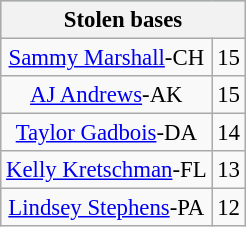<table class="wikitable" style="font-size:95%; text-align:center;">
<tr style="background:lightblue;"||>
<th colspan=2>Stolen bases</th>
</tr>
<tr>
<td><a href='#'>Sammy Marshall</a>-CH</td>
<td>15</td>
</tr>
<tr>
<td><a href='#'>AJ Andrews</a>-AK</td>
<td>15</td>
</tr>
<tr>
<td><a href='#'>Taylor Gadbois</a>-DA</td>
<td>14</td>
</tr>
<tr>
<td><a href='#'>Kelly Kretschman</a>-FL</td>
<td>13</td>
</tr>
<tr>
<td><a href='#'>Lindsey Stephens</a>-PA</td>
<td>12</td>
</tr>
</table>
